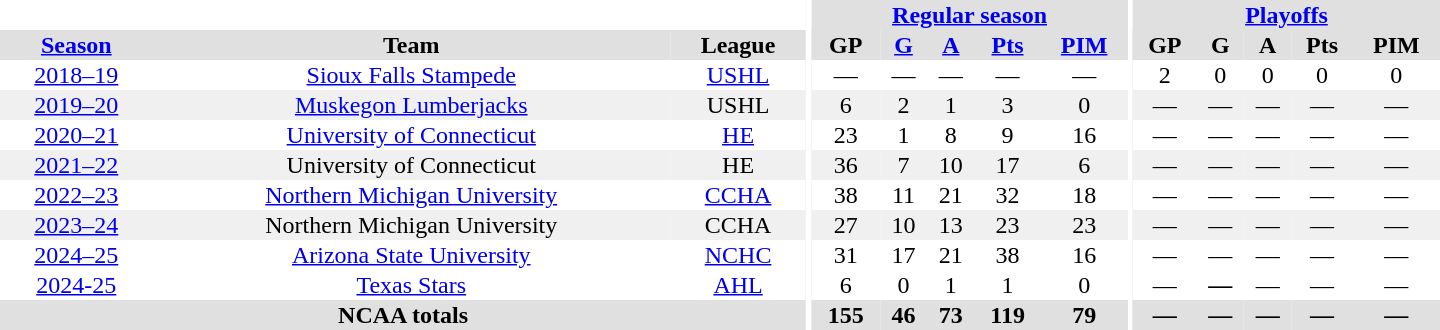<table border="0" cellpadding="1" cellspacing="0" style="text-align:center; width:60em">
<tr bgcolor="#e0e0e0">
<th colspan="3" bgcolor="#ffffff"></th>
<th rowspan="102" bgcolor="#ffffff"></th>
<th colspan="5"><a href='#'>Regular season</a></th>
<th rowspan="102" bgcolor="#ffffff"></th>
<th colspan="5"><a href='#'>Playoffs</a></th>
</tr>
<tr bgcolor="#e0e0e0">
<th><a href='#'>Season</a></th>
<th>Team</th>
<th>League</th>
<th>GP</th>
<th><a href='#'>G</a></th>
<th><a href='#'>A</a></th>
<th><a href='#'>Pts</a></th>
<th><a href='#'>PIM</a></th>
<th>GP</th>
<th>G</th>
<th>A</th>
<th>Pts</th>
<th>PIM</th>
</tr>
<tr>
<td><a href='#'>2018–19</a></td>
<td><a href='#'>Sioux Falls Stampede</a></td>
<td><a href='#'>USHL</a></td>
<td>—</td>
<td>—</td>
<td>—</td>
<td>—</td>
<td>—</td>
<td>2</td>
<td>0</td>
<td>0</td>
<td>0</td>
<td>0</td>
</tr>
<tr bgcolor="#f0f0f0">
<td><a href='#'>2019–20</a></td>
<td><a href='#'>Muskegon Lumberjacks</a></td>
<td>USHL</td>
<td>6</td>
<td>2</td>
<td>1</td>
<td>3</td>
<td>0</td>
<td>—</td>
<td>—</td>
<td>—</td>
<td>—</td>
<td>—</td>
</tr>
<tr>
<td><a href='#'>2020–21</a></td>
<td><a href='#'>University of Connecticut</a></td>
<td><a href='#'>HE</a></td>
<td>23</td>
<td>1</td>
<td>8</td>
<td>9</td>
<td>16</td>
<td>—</td>
<td>—</td>
<td>—</td>
<td>—</td>
<td>—</td>
</tr>
<tr bgcolor="#f0f0f0">
<td><a href='#'>2021–22</a></td>
<td>University of Connecticut</td>
<td>HE</td>
<td>36</td>
<td>7</td>
<td>10</td>
<td>17</td>
<td>6</td>
<td>—</td>
<td>—</td>
<td>—</td>
<td>—</td>
<td>—</td>
</tr>
<tr>
<td><a href='#'>2022–23</a></td>
<td><a href='#'>Northern Michigan University</a></td>
<td><a href='#'>CCHA</a></td>
<td>38</td>
<td>11</td>
<td>21</td>
<td>32</td>
<td>18</td>
<td>—</td>
<td>—</td>
<td>—</td>
<td>—</td>
<td>—</td>
</tr>
<tr bgcolor="#f0f0f0">
<td><a href='#'>2023–24</a></td>
<td>Northern Michigan University</td>
<td>CCHA</td>
<td>27</td>
<td>10</td>
<td>13</td>
<td>23</td>
<td>23</td>
<td>—</td>
<td>—</td>
<td>—</td>
<td>—</td>
<td>—</td>
</tr>
<tr>
<td><a href='#'>2024–25</a></td>
<td><a href='#'>Arizona State University</a></td>
<td><a href='#'>NCHC</a></td>
<td>31</td>
<td>17</td>
<td>21</td>
<td>38</td>
<td>16</td>
<td>—</td>
<td>—</td>
<td>—</td>
<td>—</td>
<td>—</td>
</tr>
<tr>
<td><a href='#'>2024-25</a></td>
<td><a href='#'>Texas Stars</a></td>
<td><a href='#'>AHL</a></td>
<td>6</td>
<td>0</td>
<td>1</td>
<td>1</td>
<td>0</td>
<td>—</td>
<th>—</th>
<td>—</td>
<td>—</td>
<td>—</td>
</tr>
<tr bgcolor="#e0e0e0">
<th colspan="3">NCAA totals</th>
<th>155</th>
<th>46</th>
<th>73</th>
<th>119</th>
<th>79</th>
<th>—</th>
<th>—</th>
<th>—</th>
<th>—</th>
<th>—</th>
</tr>
</table>
